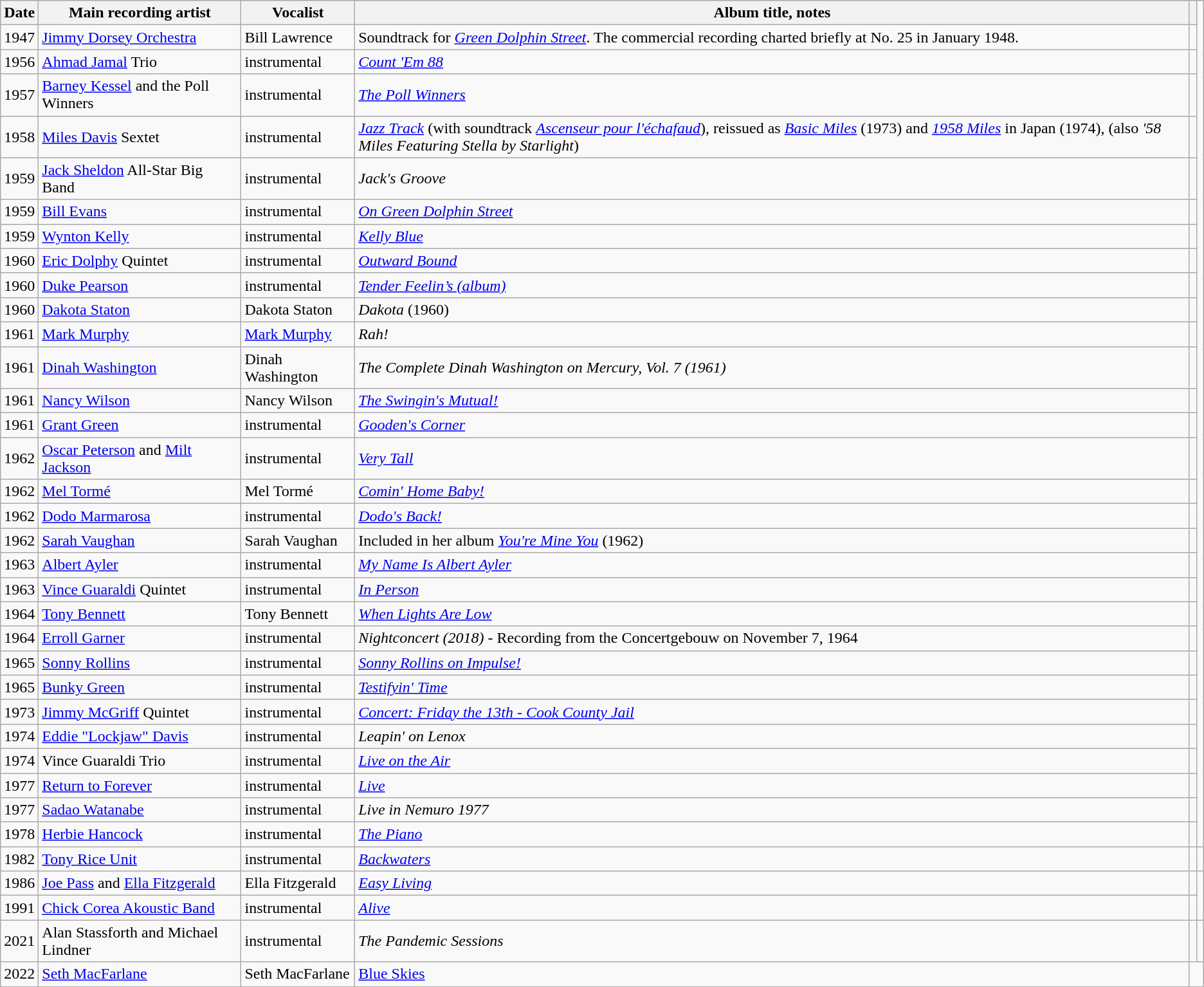<table class="wikitable sortable">
<tr>
<th scope="col">Date</th>
<th scope="col">Main recording artist</th>
<th scope="col">Vocalist</th>
<th scope="col" class="unsortable">Album title, notes</th>
<th scope="col" class="unsortable"></th>
</tr>
<tr>
<td>1947</td>
<td><a href='#'>Jimmy Dorsey Orchestra</a></td>
<td>Bill Lawrence</td>
<td>Soundtrack for <em><a href='#'>Green Dolphin Street</a></em>. The commercial recording charted briefly at No. 25 in January 1948.</td>
<td></td>
</tr>
<tr>
<td>1956</td>
<td><a href='#'>Ahmad Jamal</a> Trio</td>
<td>instrumental</td>
<td><em><a href='#'>Count 'Em 88</a></em></td>
<td></td>
</tr>
<tr>
<td>1957</td>
<td><a href='#'>Barney Kessel</a> and the Poll Winners</td>
<td>instrumental</td>
<td><em><a href='#'>The Poll Winners</a></em></td>
<td></td>
</tr>
<tr>
<td>1958</td>
<td><a href='#'>Miles Davis</a> Sextet</td>
<td>instrumental</td>
<td><em><a href='#'>Jazz Track</a></em> (with soundtrack <em><a href='#'>Ascenseur pour l'échafaud</a></em>), reissued as <em><a href='#'>Basic Miles</a></em> (1973) and <em><a href='#'>1958 Miles</a></em> in Japan (1974), (also <em> '58 Miles Featuring Stella by Starlight</em>)</td>
<td></td>
</tr>
<tr>
<td>1959</td>
<td><a href='#'>Jack Sheldon</a> All-Star Big Band</td>
<td>instrumental</td>
<td><em>Jack's Groove</em></td>
<td></td>
</tr>
<tr>
<td>1959</td>
<td><a href='#'>Bill Evans</a></td>
<td>instrumental</td>
<td><em><a href='#'>On Green Dolphin Street</a></em></td>
<td></td>
</tr>
<tr>
<td>1959</td>
<td><a href='#'>Wynton Kelly</a></td>
<td>instrumental</td>
<td><em><a href='#'>Kelly Blue</a></em></td>
<td></td>
</tr>
<tr>
<td>1960</td>
<td><a href='#'>Eric Dolphy</a> Quintet</td>
<td>instrumental</td>
<td><em><a href='#'>Outward Bound</a></em></td>
<td></td>
</tr>
<tr>
<td>1960</td>
<td><a href='#'>Duke Pearson</a></td>
<td>instrumental</td>
<td><em><a href='#'>Tender Feelin’s (album)</a></em></td>
<td></td>
</tr>
<tr>
<td>1960</td>
<td><a href='#'>Dakota Staton</a></td>
<td>Dakota Staton</td>
<td><em>Dakota</em> (1960)</td>
<td></td>
</tr>
<tr>
<td>1961</td>
<td><a href='#'>Mark Murphy</a></td>
<td><a href='#'>Mark Murphy</a></td>
<td><em>Rah!</em></td>
<td></td>
</tr>
<tr>
<td>1961</td>
<td><a href='#'>Dinah Washington</a></td>
<td>Dinah Washington</td>
<td><em>The Complete Dinah Washington on Mercury, Vol. 7 (1961)</em></td>
<td></td>
</tr>
<tr>
<td>1961</td>
<td><a href='#'>Nancy Wilson</a></td>
<td>Nancy Wilson</td>
<td><em><a href='#'>The Swingin's Mutual!</a></em></td>
<td></td>
</tr>
<tr>
<td>1961</td>
<td><a href='#'>Grant Green</a></td>
<td>instrumental</td>
<td><em><a href='#'>Gooden's Corner</a></em></td>
<td></td>
</tr>
<tr>
<td>1962</td>
<td><a href='#'>Oscar Peterson</a> and <a href='#'>Milt Jackson</a></td>
<td>instrumental</td>
<td><em><a href='#'>Very Tall</a></em></td>
<td></td>
</tr>
<tr>
<td>1962</td>
<td><a href='#'>Mel Tormé</a></td>
<td>Mel Tormé</td>
<td><em><a href='#'>Comin' Home Baby!</a></em></td>
<td></td>
</tr>
<tr>
<td>1962</td>
<td><a href='#'>Dodo Marmarosa</a></td>
<td>instrumental</td>
<td><em><a href='#'>Dodo's Back!</a></em></td>
<td></td>
</tr>
<tr>
<td>1962</td>
<td><a href='#'>Sarah Vaughan</a></td>
<td>Sarah Vaughan</td>
<td>Included in her album <em><a href='#'>You're Mine You</a></em> (1962)</td>
<td></td>
</tr>
<tr>
<td>1963</td>
<td><a href='#'>Albert Ayler</a></td>
<td>instrumental</td>
<td><em><a href='#'>My Name Is Albert Ayler</a></em></td>
<td></td>
</tr>
<tr>
<td>1963</td>
<td><a href='#'>Vince Guaraldi</a> Quintet</td>
<td>instrumental</td>
<td><em><a href='#'>In Person</a></em></td>
<td></td>
</tr>
<tr>
<td>1964</td>
<td><a href='#'>Tony Bennett</a></td>
<td>Tony Bennett</td>
<td><em><a href='#'>When Lights Are Low</a></em></td>
<td></td>
</tr>
<tr>
<td>1964</td>
<td><a href='#'>Erroll Garner</a></td>
<td>instrumental</td>
<td><em>Nightconcert (2018)</em> - Recording from the Concertgebouw on November 7, 1964</td>
<td></td>
</tr>
<tr>
<td>1965</td>
<td><a href='#'>Sonny Rollins</a></td>
<td>instrumental</td>
<td><em><a href='#'>Sonny Rollins on Impulse!</a></em></td>
<td></td>
</tr>
<tr>
<td>1965</td>
<td><a href='#'>Bunky Green</a></td>
<td>instrumental</td>
<td><em><a href='#'>Testifyin' Time</a></em></td>
<td></td>
</tr>
<tr>
<td>1973</td>
<td><a href='#'>Jimmy McGriff</a> Quintet</td>
<td>instrumental</td>
<td><em><a href='#'>Concert: Friday the 13th - Cook County Jail</a></em></td>
<td></td>
</tr>
<tr>
<td>1974</td>
<td><a href='#'>Eddie "Lockjaw" Davis</a></td>
<td>instrumental</td>
<td><em>Leapin' on Lenox</em></td>
<td></td>
</tr>
<tr>
<td>1974</td>
<td>Vince Guaraldi Trio</td>
<td>instrumental</td>
<td><em><a href='#'>Live on the Air</a></em></td>
<td></td>
</tr>
<tr>
<td>1977</td>
<td><a href='#'>Return to Forever</a></td>
<td>instrumental</td>
<td><em><a href='#'>Live</a></em></td>
<td></td>
</tr>
<tr>
<td>1977</td>
<td><a href='#'>Sadao Watanabe</a></td>
<td>instrumental</td>
<td><em>Live in Nemuro 1977</em></td>
<td></td>
</tr>
<tr>
<td>1978</td>
<td><a href='#'>Herbie Hancock</a></td>
<td>instrumental</td>
<td><em><a href='#'>The Piano</a></em></td>
<td></td>
</tr>
<tr>
<td>1982</td>
<td><a href='#'>Tony Rice Unit</a></td>
<td>instrumental</td>
<td><em><a href='#'>Backwaters</a></em></td>
<td></td>
<td></td>
</tr>
<tr>
<td>1986</td>
<td><a href='#'>Joe Pass</a> and <a href='#'>Ella Fitzgerald</a></td>
<td>Ella Fitzgerald</td>
<td><em><a href='#'>Easy Living</a></em></td>
<td></td>
</tr>
<tr>
<td>1991</td>
<td><a href='#'>Chick Corea Akoustic Band</a></td>
<td>instrumental</td>
<td><em><a href='#'>Alive</a></em></td>
<td></td>
</tr>
<tr>
<td>2021</td>
<td>Alan Stassforth and Michael Lindner</td>
<td>instrumental</td>
<td><em>The Pandemic Sessions</em></td>
<td><br></td>
<td></td>
</tr>
<tr>
<td>2022</td>
<td><a href='#'>Seth MacFarlane</a></td>
<td>Seth MacFarlane</td>
<td><em><a href='#'></em>Blue Skies<em></a></td>
</tr>
</table>
